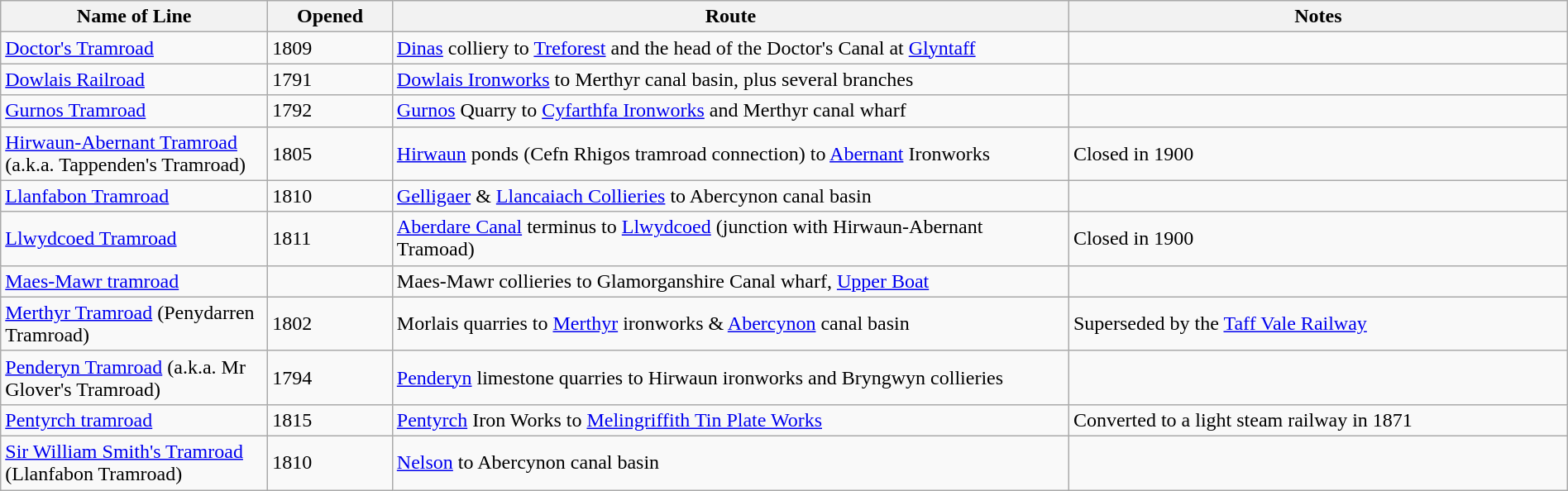<table class="wikitable" width="100%">
<tr>
<th width="15%">Name of Line</th>
<th width="7%">Opened</th>
<th width="38%">Route</th>
<th width="28%">Notes</th>
</tr>
<tr>
<td><a href='#'>Doctor's Tramroad</a></td>
<td>1809</td>
<td><a href='#'>Dinas</a> colliery to <a href='#'>Treforest</a> and the head of the Doctor's Canal at <a href='#'>Glyntaff</a></td>
<td> </td>
</tr>
<tr>
<td><a href='#'>Dowlais Railroad</a></td>
<td>1791</td>
<td><a href='#'>Dowlais Ironworks</a> to Merthyr canal basin, plus several branches</td>
<td> </td>
</tr>
<tr>
<td><a href='#'>Gurnos Tramroad</a></td>
<td>1792</td>
<td><a href='#'>Gurnos</a> Quarry to <a href='#'>Cyfarthfa Ironworks</a> and Merthyr canal wharf</td>
<td> </td>
</tr>
<tr>
<td><a href='#'>Hirwaun-Abernant Tramroad</a> (a.k.a. Tappenden's Tramroad)</td>
<td>1805</td>
<td><a href='#'>Hirwaun</a> ponds (Cefn Rhigos tramroad connection) to <a href='#'>Abernant</a> Ironworks</td>
<td>Closed in 1900</td>
</tr>
<tr>
<td><a href='#'>Llanfabon Tramroad</a></td>
<td>1810</td>
<td><a href='#'>Gelligaer</a> & <a href='#'>Llancaiach Collieries</a> to Abercynon canal basin</td>
<td> </td>
</tr>
<tr>
<td><a href='#'>Llwydcoed Tramroad</a></td>
<td>1811</td>
<td><a href='#'>Aberdare Canal</a> terminus to <a href='#'>Llwydcoed</a> (junction with Hirwaun-Abernant Tramoad)</td>
<td>Closed in 1900</td>
</tr>
<tr>
<td><a href='#'>Maes-Mawr tramroad</a></td>
<td> </td>
<td>Maes-Mawr collieries to Glamorganshire Canal wharf, <a href='#'>Upper Boat</a></td>
<td> </td>
</tr>
<tr>
<td><a href='#'>Merthyr Tramroad</a> (Penydarren Tramroad)</td>
<td>1802</td>
<td>Morlais quarries to <a href='#'>Merthyr</a> ironworks & <a href='#'>Abercynon</a> canal basin</td>
<td>Superseded by the <a href='#'>Taff Vale Railway</a></td>
</tr>
<tr>
<td><a href='#'>Penderyn Tramroad</a> (a.k.a. Mr Glover's Tramroad)</td>
<td>1794</td>
<td><a href='#'>Penderyn</a> limestone quarries to Hirwaun ironworks and Bryngwyn collieries</td>
<td> </td>
</tr>
<tr>
<td><a href='#'>Pentyrch tramroad</a></td>
<td>1815</td>
<td><a href='#'>Pentyrch</a> Iron Works to <a href='#'>Melingriffith Tin Plate Works</a></td>
<td>Converted to a light steam railway in 1871</td>
</tr>
<tr>
<td><a href='#'>Sir William Smith's Tramroad</a> (Llanfabon Tramroad)</td>
<td>1810</td>
<td><a href='#'>Nelson</a> to Abercynon canal basin</td>
<td> </td>
</tr>
</table>
